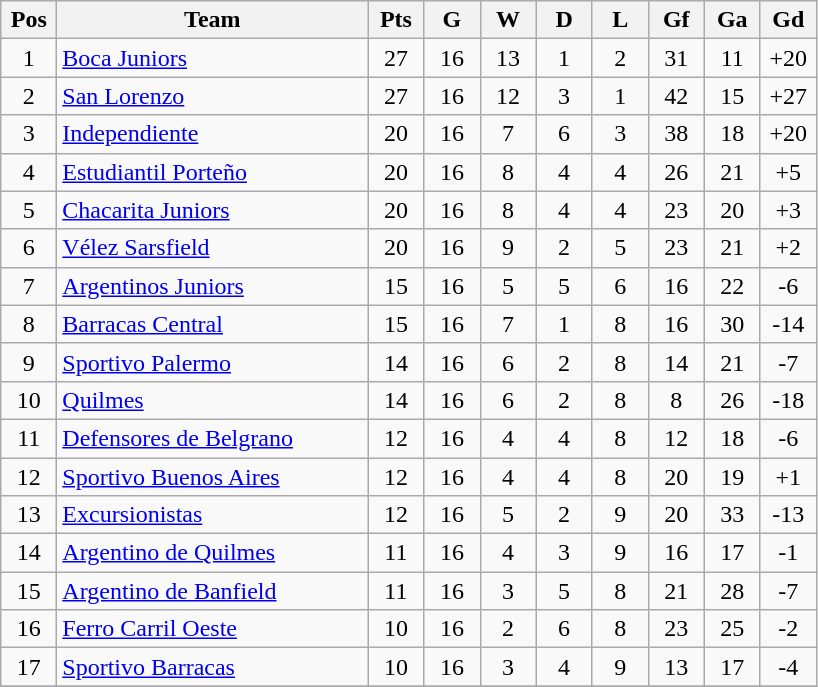<table class="wikitable" style="text-align:center">
<tr>
<th width=30px>Pos</th>
<th width=200px>Team</th>
<th width=30px>Pts</th>
<th width=30px>G</th>
<th width=30px>W</th>
<th width=30px>D</th>
<th width=30px>L</th>
<th width=30px>Gf</th>
<th width=30px>Ga</th>
<th width=30px>Gd</th>
</tr>
<tr bgcolor=>
<td>1</td>
<td align="left"><a href='#'>Boca Juniors</a></td>
<td>27</td>
<td>16</td>
<td>13</td>
<td>1</td>
<td>2</td>
<td>31</td>
<td>11</td>
<td>+20</td>
</tr>
<tr>
<td>2</td>
<td align="left"><a href='#'>San Lorenzo</a></td>
<td>27</td>
<td>16</td>
<td>12</td>
<td>3</td>
<td>1</td>
<td>42</td>
<td>15</td>
<td>+27</td>
</tr>
<tr>
<td>3</td>
<td align="left"><a href='#'>Independiente</a></td>
<td>20</td>
<td>16</td>
<td>7</td>
<td>6</td>
<td>3</td>
<td>38</td>
<td>18</td>
<td>+20</td>
</tr>
<tr>
<td>4</td>
<td align="left"><a href='#'>Estudiantil Porteño</a></td>
<td>20</td>
<td>16</td>
<td>8</td>
<td>4</td>
<td>4</td>
<td>26</td>
<td>21</td>
<td>+5</td>
</tr>
<tr>
<td>5</td>
<td align="left"><a href='#'>Chacarita Juniors</a></td>
<td>20</td>
<td>16</td>
<td>8</td>
<td>4</td>
<td>4</td>
<td>23</td>
<td>20</td>
<td>+3</td>
</tr>
<tr>
<td>6</td>
<td align="left"><a href='#'>Vélez Sarsfield</a></td>
<td>20</td>
<td>16</td>
<td>9</td>
<td>2</td>
<td>5</td>
<td>23</td>
<td>21</td>
<td>+2</td>
</tr>
<tr>
<td>7</td>
<td align="left"><a href='#'>Argentinos Juniors</a></td>
<td>15</td>
<td>16</td>
<td>5</td>
<td>5</td>
<td>6</td>
<td>16</td>
<td>22</td>
<td>-6</td>
</tr>
<tr>
<td>8</td>
<td align="left"><a href='#'>Barracas Central</a></td>
<td>15</td>
<td>16</td>
<td>7</td>
<td>1</td>
<td>8</td>
<td>16</td>
<td>30</td>
<td>-14</td>
</tr>
<tr>
<td>9</td>
<td align="left"><a href='#'>Sportivo Palermo</a></td>
<td>14</td>
<td>16</td>
<td>6</td>
<td>2</td>
<td>8</td>
<td>14</td>
<td>21</td>
<td>-7</td>
</tr>
<tr>
<td>10</td>
<td align="left"><a href='#'>Quilmes</a></td>
<td>14</td>
<td>16</td>
<td>6</td>
<td>2</td>
<td>8</td>
<td>8</td>
<td>26</td>
<td>-18</td>
</tr>
<tr>
<td>11</td>
<td align="left"><a href='#'>Defensores de Belgrano</a></td>
<td>12</td>
<td>16</td>
<td>4</td>
<td>4</td>
<td>8</td>
<td>12</td>
<td>18</td>
<td>-6</td>
</tr>
<tr>
<td>12</td>
<td align="left"><a href='#'>Sportivo Buenos Aires</a></td>
<td>12</td>
<td>16</td>
<td>4</td>
<td>4</td>
<td>8</td>
<td>20</td>
<td>19</td>
<td>+1</td>
</tr>
<tr>
<td>13</td>
<td align="left"><a href='#'>Excursionistas</a></td>
<td>12</td>
<td>16</td>
<td>5</td>
<td>2</td>
<td>9</td>
<td>20</td>
<td>33</td>
<td>-13</td>
</tr>
<tr>
<td>14</td>
<td align="left"><a href='#'>Argentino de Quilmes</a></td>
<td>11</td>
<td>16</td>
<td>4</td>
<td>3</td>
<td>9</td>
<td>16</td>
<td>17</td>
<td>-1</td>
</tr>
<tr>
<td>15</td>
<td align="left"><a href='#'>Argentino de Banfield</a></td>
<td>11</td>
<td>16</td>
<td>3</td>
<td>5</td>
<td>8</td>
<td>21</td>
<td>28</td>
<td>-7</td>
</tr>
<tr>
<td>16</td>
<td align="left"><a href='#'>Ferro Carril Oeste</a></td>
<td>10</td>
<td>16</td>
<td>2</td>
<td>6</td>
<td>8</td>
<td>23</td>
<td>25</td>
<td>-2</td>
</tr>
<tr>
<td>17</td>
<td align="left"><a href='#'>Sportivo Barracas</a></td>
<td>10</td>
<td>16</td>
<td>3</td>
<td>4</td>
<td>9</td>
<td>13</td>
<td>17</td>
<td>-4</td>
</tr>
<tr>
</tr>
</table>
